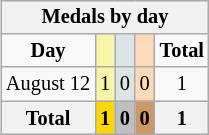<table class="wikitable" style="font-size:85%; float:right">
<tr align=center>
<th colspan=7>Medals by day</th>
</tr>
<tr align=center>
<td><strong>Day</strong></td>
<td style="background:#f7f6a8;"></td>
<td style="background:#dce5e5;"></td>
<td style="background:#ffdab9;"></td>
<td><strong>Total</strong></td>
</tr>
<tr align=center>
<td>August 12</td>
<td style="background:#f7f6a8;">1</td>
<td style="background:#dce5e5;">0</td>
<td style="background:#ffdab9;">0</td>
<td>1</td>
</tr>
<tr align=center>
<th>Total</th>
<th style="background:gold;">1</th>
<th style="background:silver;">0</th>
<th style="background:#c96;">0</th>
<th>1</th>
</tr>
</table>
